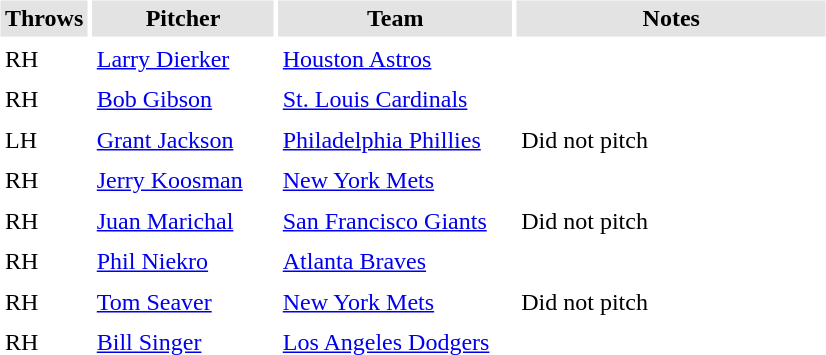<table border="0" cellspacing="3" cellpadding="3">
<tr style="background: #e3e3e3;">
<th width="50">Throws</th>
<th style="width:115px;">Pitcher</th>
<th style="width:150px;">Team</th>
<th style="width:200px;">Notes</th>
</tr>
<tr>
<td>RH</td>
<td><a href='#'>Larry Dierker</a></td>
<td><a href='#'>Houston Astros</a></td>
<td></td>
</tr>
<tr>
<td>RH</td>
<td><a href='#'>Bob Gibson</a></td>
<td><a href='#'>St. Louis Cardinals</a></td>
<td></td>
</tr>
<tr>
<td>LH</td>
<td><a href='#'>Grant Jackson</a></td>
<td><a href='#'>Philadelphia Phillies</a></td>
<td>Did not pitch</td>
</tr>
<tr>
<td>RH</td>
<td><a href='#'>Jerry Koosman</a></td>
<td><a href='#'>New York Mets</a></td>
<td></td>
</tr>
<tr>
<td>RH</td>
<td><a href='#'>Juan Marichal</a></td>
<td><a href='#'>San Francisco Giants</a></td>
<td>Did not pitch</td>
</tr>
<tr>
<td>RH</td>
<td><a href='#'>Phil Niekro</a></td>
<td><a href='#'>Atlanta Braves</a></td>
<td></td>
</tr>
<tr>
<td>RH</td>
<td><a href='#'>Tom Seaver</a></td>
<td><a href='#'>New York Mets</a></td>
<td>Did not pitch</td>
</tr>
<tr>
<td>RH</td>
<td><a href='#'>Bill Singer</a></td>
<td><a href='#'>Los Angeles Dodgers</a></td>
<td></td>
</tr>
</table>
